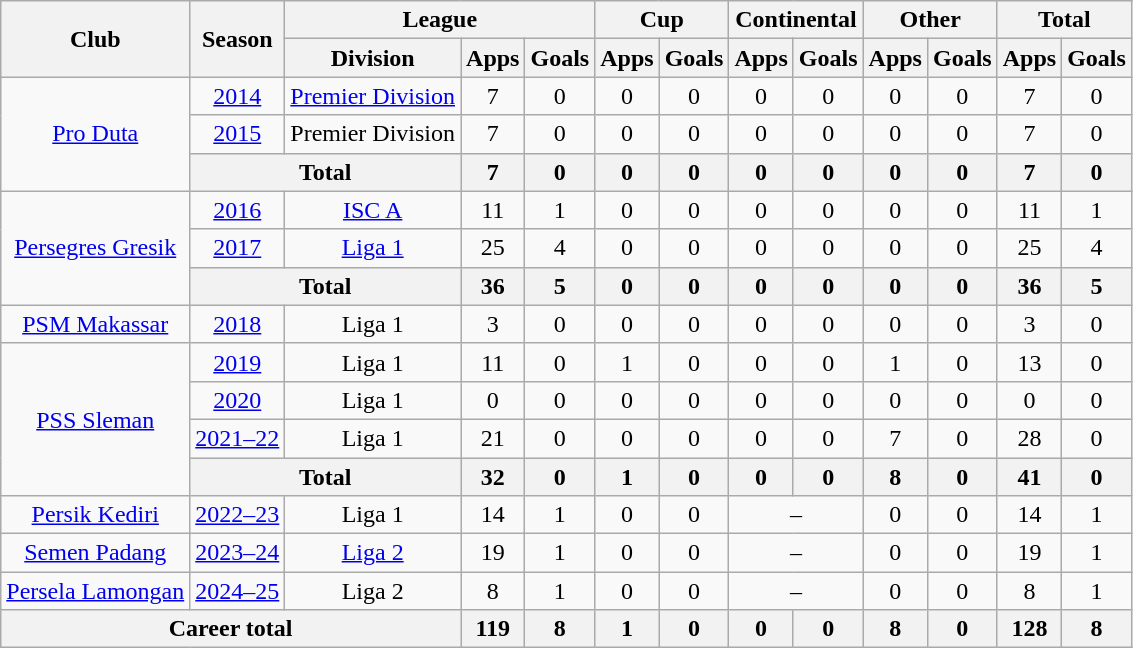<table class="wikitable" style="text-align:center">
<tr>
<th rowspan="2">Club</th>
<th rowspan="2">Season</th>
<th colspan="3">League</th>
<th colspan="2">Cup</th>
<th colspan="2">Continental</th>
<th colspan="2">Other</th>
<th colspan="2">Total</th>
</tr>
<tr>
<th>Division</th>
<th>Apps</th>
<th>Goals</th>
<th>Apps</th>
<th>Goals</th>
<th>Apps</th>
<th>Goals</th>
<th>Apps</th>
<th>Goals</th>
<th>Apps</th>
<th>Goals</th>
</tr>
<tr>
<td rowspan="3" valign="center"><a href='#'>Pro Duta</a></td>
<td><a href='#'>2014</a></td>
<td rowspan="1" valign="center"><a href='#'>Premier Division</a></td>
<td>7</td>
<td>0</td>
<td>0</td>
<td>0</td>
<td>0</td>
<td>0</td>
<td>0</td>
<td>0</td>
<td>7</td>
<td>0</td>
</tr>
<tr>
<td><a href='#'>2015</a></td>
<td rowspan="1" valign="center">Premier Division</td>
<td>7</td>
<td>0</td>
<td>0</td>
<td>0</td>
<td>0</td>
<td>0</td>
<td>0</td>
<td>0</td>
<td>7</td>
<td>0</td>
</tr>
<tr>
<th colspan="2">Total</th>
<th>7</th>
<th>0</th>
<th>0</th>
<th>0</th>
<th>0</th>
<th>0</th>
<th>0</th>
<th>0</th>
<th>7</th>
<th>0</th>
</tr>
<tr>
<td rowspan="3" valign="center"><a href='#'>Persegres Gresik</a></td>
<td><a href='#'>2016</a></td>
<td><a href='#'>ISC A</a></td>
<td>11</td>
<td>1</td>
<td>0</td>
<td>0</td>
<td>0</td>
<td>0</td>
<td>0</td>
<td>0</td>
<td>11</td>
<td>1</td>
</tr>
<tr>
<td><a href='#'>2017</a></td>
<td rowspan="1" valign="center"><a href='#'>Liga 1</a></td>
<td>25</td>
<td>4</td>
<td>0</td>
<td>0</td>
<td>0</td>
<td>0</td>
<td>0</td>
<td>0</td>
<td>25</td>
<td>4</td>
</tr>
<tr>
<th colspan="2">Total</th>
<th>36</th>
<th>5</th>
<th>0</th>
<th>0</th>
<th>0</th>
<th>0</th>
<th>0</th>
<th>0</th>
<th>36</th>
<th>5</th>
</tr>
<tr>
<td rowspan="1" valign="center"><a href='#'>PSM Makassar</a></td>
<td><a href='#'>2018</a></td>
<td rowspan="1" valign="center">Liga 1</td>
<td>3</td>
<td>0</td>
<td>0</td>
<td>0</td>
<td>0</td>
<td>0</td>
<td>0</td>
<td>0</td>
<td>3</td>
<td>0</td>
</tr>
<tr>
<td rowspan="4" valign="center"><a href='#'>PSS Sleman</a></td>
<td><a href='#'>2019</a></td>
<td rowspan="1" valign="center">Liga 1</td>
<td>11</td>
<td>0</td>
<td>1</td>
<td>0</td>
<td>0</td>
<td>0</td>
<td>1</td>
<td>0</td>
<td>13</td>
<td>0</td>
</tr>
<tr>
<td><a href='#'>2020</a></td>
<td rowspan="1" valign="center">Liga 1</td>
<td>0</td>
<td>0</td>
<td>0</td>
<td>0</td>
<td>0</td>
<td>0</td>
<td>0</td>
<td>0</td>
<td>0</td>
<td>0</td>
</tr>
<tr>
<td><a href='#'>2021–22</a></td>
<td rowspan="1" valign="center">Liga 1</td>
<td>21</td>
<td>0</td>
<td>0</td>
<td>0</td>
<td>0</td>
<td>0</td>
<td>7</td>
<td>0</td>
<td>28</td>
<td>0</td>
</tr>
<tr>
<th colspan="2">Total</th>
<th>32</th>
<th>0</th>
<th>1</th>
<th>0</th>
<th>0</th>
<th>0</th>
<th>8</th>
<th>0</th>
<th>41</th>
<th>0</th>
</tr>
<tr>
<td rowspan="1"><a href='#'>Persik Kediri</a></td>
<td><a href='#'>2022–23</a></td>
<td rowspan="1">Liga 1</td>
<td>14</td>
<td>1</td>
<td>0</td>
<td>0</td>
<td colspan="2">–</td>
<td>0</td>
<td>0</td>
<td>14</td>
<td>1</td>
</tr>
<tr>
<td rowspan="1"><a href='#'>Semen Padang</a></td>
<td><a href='#'>2023–24</a></td>
<td rowspan="1"><a href='#'>Liga 2</a></td>
<td>19</td>
<td>1</td>
<td>0</td>
<td>0</td>
<td colspan="2">–</td>
<td>0</td>
<td>0</td>
<td>19</td>
<td>1</td>
</tr>
<tr>
<td rowspan="1"><a href='#'>Persela Lamongan</a></td>
<td><a href='#'>2024–25</a></td>
<td rowspan="1">Liga 2</td>
<td>8</td>
<td>1</td>
<td>0</td>
<td>0</td>
<td colspan="2">–</td>
<td>0</td>
<td>0</td>
<td>8</td>
<td>1</td>
</tr>
<tr>
<th colspan="3">Career total</th>
<th>119</th>
<th>8</th>
<th>1</th>
<th>0</th>
<th>0</th>
<th>0</th>
<th>8</th>
<th>0</th>
<th>128</th>
<th>8</th>
</tr>
</table>
